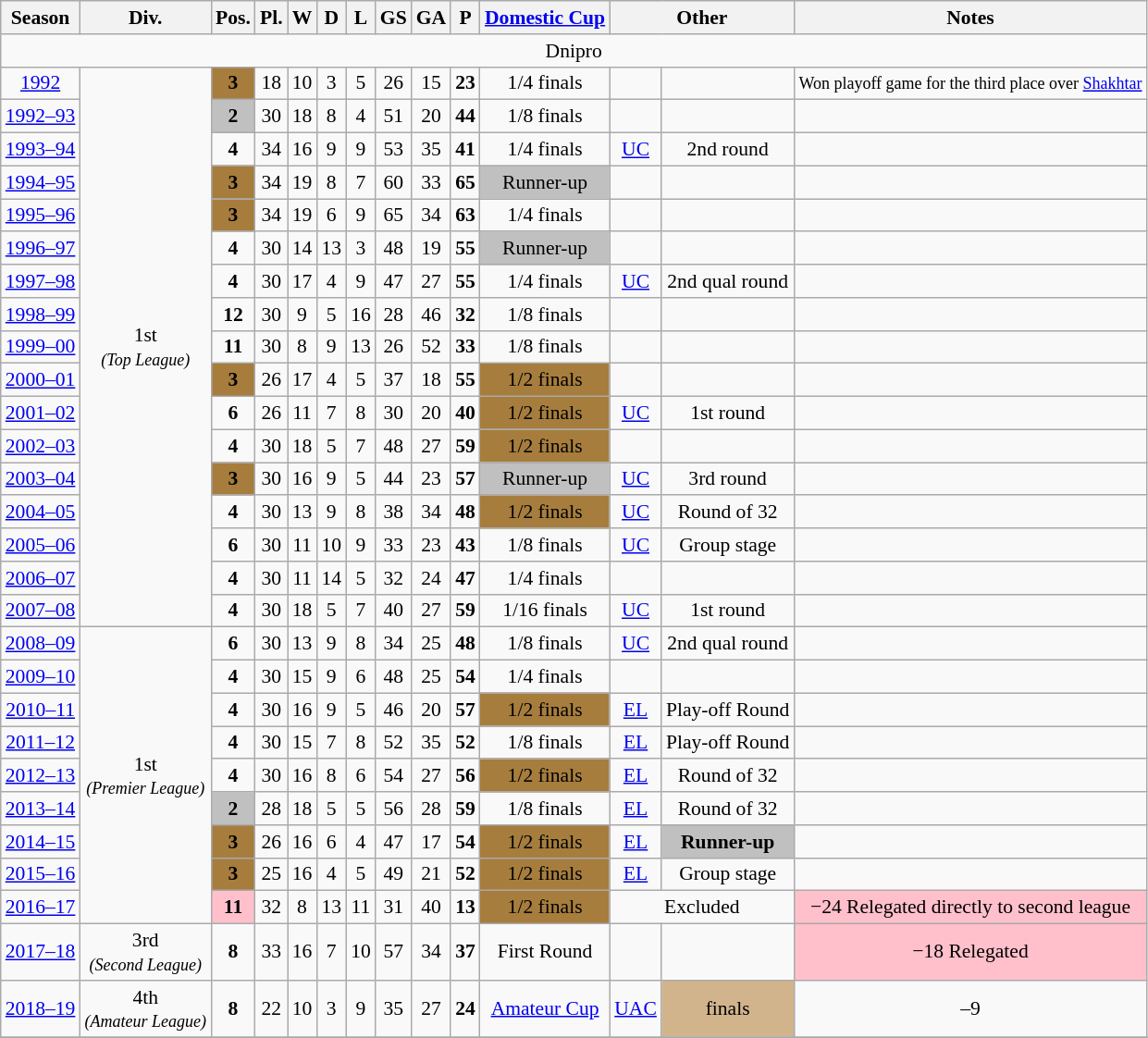<table class="wikitable" style="font-size:90%; text-align: center;">
<tr bgcolor="#efefef">
<th>Season</th>
<th>Div.</th>
<th>Pos.</th>
<th>Pl.</th>
<th>W</th>
<th>D</th>
<th>L</th>
<th>GS</th>
<th>GA</th>
<th>P</th>
<th><a href='#'>Domestic Cup</a></th>
<th colspan="2">Other</th>
<th>Notes</th>
</tr>
<tr>
<td colspan=14>Dnipro</td>
</tr>
<tr>
<td align="center"><a href='#'>1992</a></td>
<td align="center" rowspan=17>1st<br><small><em>(Top League)</em></small></td>
<td align="center" bgcolor="#A67D3D"><strong>3</strong></td>
<td align="center">18</td>
<td align="center">10</td>
<td align="center">3</td>
<td align="center">5</td>
<td align="center">26</td>
<td align="center">15</td>
<td align="center"><strong>23</strong></td>
<td align="center">1/4 finals</td>
<td align="center"></td>
<td align="center"></td>
<td align="center"><small>Won playoff game for the third place over <a href='#'>Shakhtar</a></small></td>
</tr>
<tr>
<td align="center"><a href='#'>1992–93</a></td>
<td align="center" bgcolor="silver"><strong>2</strong></td>
<td align="center">30</td>
<td align="center">18</td>
<td align="center">8</td>
<td align="center">4</td>
<td align="center">51</td>
<td align="center">20</td>
<td align="center"><strong>44</strong></td>
<td align="center">1/8 finals</td>
<td align="center"></td>
<td align="center"></td>
<td align="center"></td>
</tr>
<tr>
<td align="center"><a href='#'>1993–94</a></td>
<td align="center"><strong>4</strong></td>
<td align="center">34</td>
<td align="center">16</td>
<td align="center">9</td>
<td align="center">9</td>
<td align="center">53</td>
<td align="center">35</td>
<td align="center"><strong>41</strong></td>
<td align="center">1/4 finals</td>
<td align="center"><a href='#'>UC</a></td>
<td align="center">2nd round</td>
<td align="center"></td>
</tr>
<tr>
<td align="center"><a href='#'>1994–95</a></td>
<td align="center" bgcolor="#A67D3D"><strong>3</strong></td>
<td align="center">34</td>
<td align="center">19</td>
<td align="center">8</td>
<td align="center">7</td>
<td align="center">60</td>
<td align="center">33</td>
<td align="center"><strong>65</strong></td>
<td align="center" bgcolor="silver">Runner-up</td>
<td align="center"></td>
<td align="center"></td>
<td align="center"></td>
</tr>
<tr>
<td align="center"><a href='#'>1995–96</a></td>
<td align="center" bgcolor="#A67D3D"><strong>3</strong></td>
<td align="center">34</td>
<td align="center">19</td>
<td align="center">6</td>
<td align="center">9</td>
<td align="center">65</td>
<td align="center">34</td>
<td align="center"><strong>63</strong></td>
<td align="center">1/4 finals</td>
<td align="center"></td>
<td align="center"></td>
<td align="center"></td>
</tr>
<tr>
<td align="center"><a href='#'>1996–97</a></td>
<td align="center"><strong>4</strong></td>
<td align="center">30</td>
<td align="center">14</td>
<td align="center">13</td>
<td align="center">3</td>
<td align="center">48</td>
<td align="center">19</td>
<td align="center"><strong>55</strong></td>
<td align="center" bgcolor="silver">Runner-up</td>
<td align="center"></td>
<td align="center"></td>
<td align="center"></td>
</tr>
<tr>
<td align="center"><a href='#'>1997–98</a></td>
<td align="center"><strong>4</strong></td>
<td align="center">30</td>
<td align="center">17</td>
<td align="center">4</td>
<td align="center">9</td>
<td align="center">47</td>
<td align="center">27</td>
<td align="center"><strong>55</strong></td>
<td align="center">1/4 finals</td>
<td align="center"><a href='#'>UC</a></td>
<td align="center">2nd qual round</td>
<td align="center"></td>
</tr>
<tr>
<td align="center"><a href='#'>1998–99</a></td>
<td align="center"><strong>12</strong></td>
<td align="center">30</td>
<td align="center">9</td>
<td align="center">5</td>
<td align="center">16</td>
<td align="center">28</td>
<td align="center">46</td>
<td align="center"><strong>32</strong></td>
<td align="center">1/8 finals</td>
<td align="center"></td>
<td align="center"></td>
<td align="center"></td>
</tr>
<tr>
<td align="center"><a href='#'>1999–00</a></td>
<td align="center"><strong>11</strong></td>
<td align="center">30</td>
<td align="center">8</td>
<td align="center">9</td>
<td align="center">13</td>
<td align="center">26</td>
<td align="center">52</td>
<td align="center"><strong>33</strong></td>
<td align="center">1/8 finals</td>
<td align="center"></td>
<td align="center"></td>
<td align="center"></td>
</tr>
<tr>
<td align="center"><a href='#'>2000–01</a></td>
<td align="center" bgcolor="#A67D3D"><strong>3</strong></td>
<td align="center">26</td>
<td align="center">17</td>
<td align="center">4</td>
<td align="center">5</td>
<td align="center">37</td>
<td align="center">18</td>
<td align="center"><strong>55</strong></td>
<td align="center" bgcolor="#A67D3D">1/2 finals</td>
<td align="center"></td>
<td align="center"></td>
<td align="center"></td>
</tr>
<tr>
<td align="center"><a href='#'>2001–02</a></td>
<td align="center"><strong>6</strong></td>
<td align="center">26</td>
<td align="center">11</td>
<td align="center">7</td>
<td align="center">8</td>
<td align="center">30</td>
<td align="center">20</td>
<td align="center"><strong>40</strong></td>
<td align="center" bgcolor="#A67D3D">1/2 finals</td>
<td align="center"><a href='#'>UC</a></td>
<td align="center">1st round</td>
<td align="center"></td>
</tr>
<tr>
<td align="center"><a href='#'>2002–03</a></td>
<td align="center"><strong>4</strong></td>
<td align="center">30</td>
<td align="center">18</td>
<td align="center">5</td>
<td align="center">7</td>
<td align="center">48</td>
<td align="center">27</td>
<td align="center"><strong>59</strong></td>
<td align="center" bgcolor="#A67D3D">1/2 finals</td>
<td align="center"></td>
<td align="center"></td>
<td align="center"></td>
</tr>
<tr>
<td align="center"><a href='#'>2003–04</a></td>
<td align="center" bgcolor="#A67D3D"><strong>3</strong></td>
<td align="center">30</td>
<td align="center">16</td>
<td align="center">9</td>
<td align="center">5</td>
<td align="center">44</td>
<td align="center">23</td>
<td align="center"><strong>57</strong></td>
<td align="center" bgcolor="silver">Runner-up</td>
<td align="center"><a href='#'>UC</a></td>
<td align="center">3rd round</td>
<td align="center"></td>
</tr>
<tr>
<td align="center"><a href='#'>2004–05</a></td>
<td align="center"><strong>4</strong></td>
<td align="center">30</td>
<td align="center">13</td>
<td align="center">9</td>
<td align="center">8</td>
<td align="center">38</td>
<td align="center">34</td>
<td align="center"><strong>48</strong></td>
<td align="center" bgcolor="#A67D3D">1/2 finals</td>
<td align="center"><a href='#'>UC</a></td>
<td align="center">Round of 32</td>
<td align="center"></td>
</tr>
<tr>
<td align="center"><a href='#'>2005–06</a></td>
<td align="center"><strong>6</strong></td>
<td align="center">30</td>
<td align="center">11</td>
<td align="center">10</td>
<td align="center">9</td>
<td align="center">33</td>
<td align="center">23</td>
<td align="center"><strong>43</strong></td>
<td align="center">1/8 finals</td>
<td align="center"><a href='#'>UC</a></td>
<td align="center">Group stage</td>
<td align="center"></td>
</tr>
<tr>
<td align="center"><a href='#'>2006–07</a></td>
<td align="center"><strong>4</strong></td>
<td align="center">30</td>
<td align="center">11</td>
<td align="center">14</td>
<td align="center">5</td>
<td align="center">32</td>
<td align="center">24</td>
<td align="center"><strong>47</strong></td>
<td align="center">1/4 finals</td>
<td align="center"></td>
<td align="center"></td>
<td align="center"></td>
</tr>
<tr>
<td align="center"><a href='#'>2007–08</a></td>
<td align="center"><strong>4</strong></td>
<td align="center">30</td>
<td align="center">18</td>
<td align="center">5</td>
<td align="center">7</td>
<td align="center">40</td>
<td align="center">27</td>
<td align="center"><strong>59</strong></td>
<td align="center">1/16 finals</td>
<td align="center"><a href='#'>UC</a></td>
<td align="center">1st round</td>
<td align="center"></td>
</tr>
<tr>
<td align="center"><a href='#'>2008–09</a></td>
<td align="center" rowspan=9>1st<br><small><em>(Premier League)</em></small></td>
<td align="center"><strong>6</strong></td>
<td align="center">30</td>
<td align="center">13</td>
<td align="center">9</td>
<td align="center">8</td>
<td align="center">34</td>
<td align="center">25</td>
<td align="center"><strong>48</strong></td>
<td align="center">1/8 finals</td>
<td align="center"><a href='#'>UC</a></td>
<td align="center">2nd qual round</td>
<td align="center"></td>
</tr>
<tr>
<td align="center"><a href='#'>2009–10</a></td>
<td align="center"><strong>4</strong></td>
<td align="center">30</td>
<td align="center">15</td>
<td align="center">9</td>
<td align="center">6</td>
<td align="center">48</td>
<td align="center">25</td>
<td align="center"><strong>54</strong></td>
<td align="center">1/4 finals</td>
<td align="center"></td>
<td align="center"></td>
<td align="center"></td>
</tr>
<tr>
<td align="center"><a href='#'>2010–11</a></td>
<td align="center"><strong>4</strong></td>
<td align="center">30</td>
<td align="center">16</td>
<td align="center">9</td>
<td align="center">5</td>
<td align="center">46</td>
<td align="center">20</td>
<td align="center"><strong>57</strong></td>
<td align="center" bgcolor="#A67D3D">1/2 finals</td>
<td align="center"><a href='#'>EL</a></td>
<td align="center">Play-off Round</td>
<td align="center"></td>
</tr>
<tr>
<td align="center"><a href='#'>2011–12</a></td>
<td align="center"><strong>4</strong></td>
<td align="center">30</td>
<td align="center">15</td>
<td align="center">7</td>
<td align="center">8</td>
<td align="center">52</td>
<td align="center">35</td>
<td align="center"><strong>52</strong></td>
<td align="center">1/8 finals</td>
<td align="center"><a href='#'>EL</a></td>
<td align="center">Play-off Round</td>
<td align="center"></td>
</tr>
<tr>
<td align="center"><a href='#'>2012–13</a></td>
<td align="center"><strong>4</strong></td>
<td align="center">30</td>
<td align="center">16</td>
<td align="center">8</td>
<td align="center">6</td>
<td align="center">54</td>
<td align="center">27</td>
<td align="center"><strong>56</strong></td>
<td align="center" bgcolor="#A67D3D">1/2 finals</td>
<td align="center"><a href='#'>EL</a></td>
<td align="center">Round of 32</td>
<td align="center"></td>
</tr>
<tr>
<td align="center"><a href='#'>2013–14</a></td>
<td align="center" bgcolor="silver"><strong>2</strong></td>
<td align="center">28</td>
<td align="center">18</td>
<td align="center">5</td>
<td align="center">5</td>
<td align="center">56</td>
<td align="center">28</td>
<td align="center"><strong>59</strong></td>
<td align="center">1/8 finals</td>
<td align="center"><a href='#'>EL</a></td>
<td align="center">Round of 32</td>
<td align="center"></td>
</tr>
<tr>
<td align="center"><a href='#'>2014–15</a></td>
<td align="center" bgcolor="#A67D3D"><strong>3</strong></td>
<td align="center">26</td>
<td align="center">16</td>
<td align="center">6</td>
<td align="center">4</td>
<td align="center">47</td>
<td align="center">17</td>
<td align="center"><strong>54</strong></td>
<td align="center" bgcolor="#A67D3D">1/2 finals</td>
<td align="center"><a href='#'>EL</a></td>
<td align="center" bgcolor="silver"><strong>Runner-up</strong></td>
<td align="center"></td>
</tr>
<tr>
<td align=center><a href='#'>2015–16</a></td>
<td align="center" bgcolor="#A67D3D"><strong>3</strong></td>
<td align="center">25</td>
<td align="center">16</td>
<td align="center">4</td>
<td align="center">5</td>
<td align="center">49</td>
<td align="center">21</td>
<td align="center"><strong>52</strong></td>
<td align=center bgcolor="#A67D3D">1/2 finals</td>
<td align=center><a href='#'>EL</a></td>
<td align=center>Group stage</td>
<td align=center></td>
</tr>
<tr>
<td align=center><a href='#'>2016–17</a></td>
<td align=center bgcolor="pink"><strong>11</strong></td>
<td align=center>32</td>
<td align=center>8</td>
<td align=center>13</td>
<td align=center>11</td>
<td align=center>31</td>
<td align=center>40</td>
<td align=center><strong>13</strong></td>
<td align=center bgcolor="#A67D3D">1/2 finals</td>
<td align=center colspan=2>Excluded</td>
<td align=center bgcolor="pink">−24 Relegated directly to second league</td>
</tr>
<tr>
<td align=center><a href='#'>2017–18</a></td>
<td align="center">3rd<br><small><em>(Second League)</em></small></td>
<td align="center"><strong>8</strong></td>
<td align="center">33</td>
<td align="center">16</td>
<td align="center">7</td>
<td align="center">10</td>
<td align="center">57</td>
<td align="center">34</td>
<td align="center"><strong>37</strong></td>
<td align=center>First Round</td>
<td align=center></td>
<td align=center></td>
<td align=center bgcolor="pink">−18 Relegated</td>
</tr>
<tr>
<td align=center><a href='#'>2018–19</a></td>
<td align="center">4th<br><small><em>(Amateur League)</em></small></td>
<td align="center"><strong>8</strong></td>
<td align="center">22</td>
<td align="center">10</td>
<td align="center">3</td>
<td align="center">9</td>
<td align="center">35</td>
<td align="center">27</td>
<td align="center"><strong>24</strong></td>
<td align=center><a href='#'>Amateur Cup</a></td>
<td align=center><a href='#'>UAC</a></td>
<td align=center bgcolor=tan> finals</td>
<td align=center>–9</td>
</tr>
<tr>
</tr>
</table>
